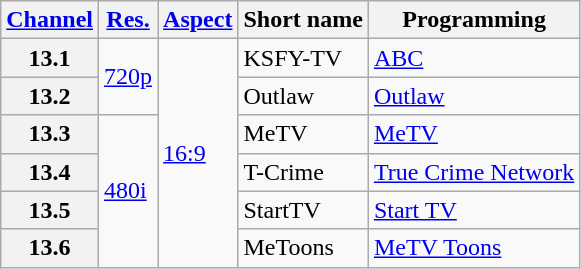<table class="wikitable">
<tr>
<th scope = "col"><a href='#'>Channel</a></th>
<th scope = "col"><a href='#'>Res.</a></th>
<th scope = "col"><a href='#'>Aspect</a></th>
<th scope = "col">Short name</th>
<th scope = "col">Programming</th>
</tr>
<tr>
<th scope = "row">13.1</th>
<td rowspan=2><a href='#'>720p</a></td>
<td rowspan=6><a href='#'>16:9</a></td>
<td>KSFY-TV</td>
<td><a href='#'>ABC</a></td>
</tr>
<tr>
<th scope = "row">13.2</th>
<td>Outlaw</td>
<td><a href='#'>Outlaw</a></td>
</tr>
<tr>
<th scope = "row">13.3</th>
<td rowspan=4><a href='#'>480i</a></td>
<td>MeTV</td>
<td><a href='#'>MeTV</a></td>
</tr>
<tr>
<th scope = "row">13.4</th>
<td>T-Crime</td>
<td><a href='#'>True Crime Network</a></td>
</tr>
<tr>
<th scope = "row">13.5</th>
<td>StartTV</td>
<td><a href='#'>Start TV</a></td>
</tr>
<tr>
<th scope = "row">13.6</th>
<td>MeToons</td>
<td><a href='#'>MeTV Toons</a></td>
</tr>
</table>
